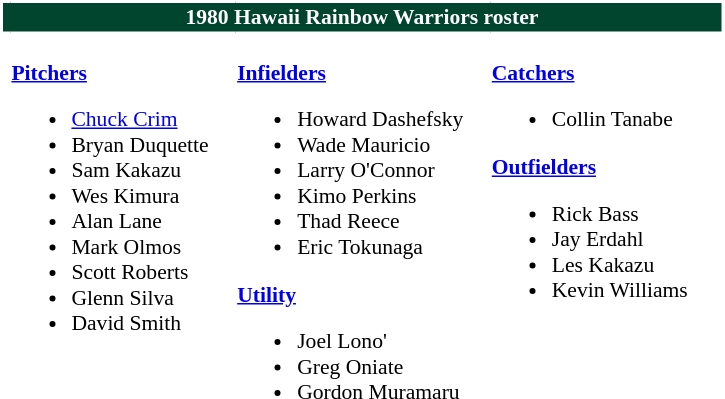<table class="toccolours" style="border-collapse:collapse; font-size:90%;">
<tr>
<th colspan="7" style="background:#02452f;color:#ffffff; border: 2px solid #ffffff;text-align:center;">1980 Hawaii Rainbow Warriors roster</th>
</tr>
<tr>
</tr>
<tr>
<td width="03"> </td>
<td valign="top"><br><strong><a href='#'>Pitchers</a></strong><ul><li><a href='#'>Chuck Crim</a></li><li>Bryan Duquette</li><li>Sam Kakazu</li><li>Wes Kimura</li><li>Alan Lane</li><li>Mark Olmos</li><li>Scott Roberts</li><li>Glenn Silva</li><li>David Smith</li></ul></td>
<td width="15"> </td>
<td valign="top"><br><strong><a href='#'>Infielders</a></strong><ul><li>Howard Dashefsky</li><li>Wade Mauricio</li><li>Larry O'Connor</li><li>Kimo Perkins</li><li>Thad Reece</li><li>Eric Tokunaga</li></ul><strong><a href='#'>Utility</a></strong><ul><li>Joel Lono'</li><li>Greg Oniate</li><li>Gordon Muramaru</li></ul></td>
<td width="15"> </td>
<td valign="top"><br><strong><a href='#'>Catchers</a></strong><ul><li>Collin Tanabe</li></ul><strong><a href='#'>Outfielders</a></strong><ul><li>Rick Bass</li><li>Jay Erdahl</li><li>Les Kakazu</li><li>Kevin Williams</li></ul></td>
<td width="20"> </td>
</tr>
</table>
